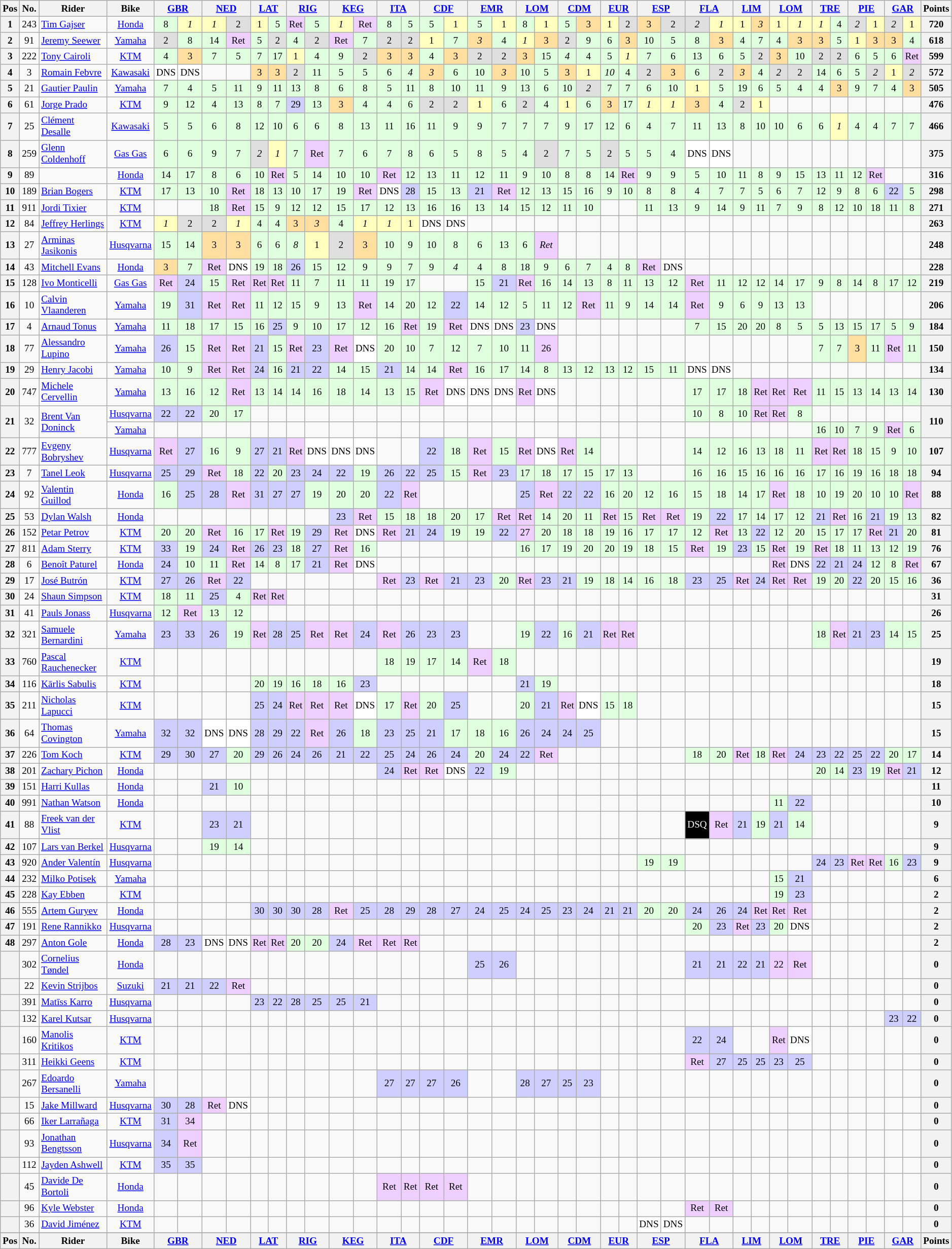<table class="wikitable" style="font-size: 80%; text-align:center">
<tr valign="top">
<th valign="middle">Pos</th>
<th valign="middle">No.</th>
<th valign="middle">Rider</th>
<th valign="middle">Bike</th>
<th colspan=2><a href='#'>GBR</a><br></th>
<th colspan=2><a href='#'>NED</a><br></th>
<th colspan=2><a href='#'>LAT</a><br></th>
<th colspan=2><a href='#'>RIG</a><br></th>
<th colspan=2><a href='#'>KEG</a><br></th>
<th colspan=2><a href='#'>ITA</a><br></th>
<th colspan=2><a href='#'>CDF</a><br></th>
<th colspan=2><a href='#'>EMR</a><br></th>
<th colspan=2><a href='#'>LOM</a><br></th>
<th colspan=2><a href='#'>CDM</a><br></th>
<th colspan=2><a href='#'>EUR</a><br></th>
<th colspan=2><a href='#'>ESP</a><br></th>
<th colspan=2><a href='#'>FLA</a><br></th>
<th colspan=2><a href='#'>LIM</a><br></th>
<th colspan=2><a href='#'>LOM</a><br></th>
<th colspan=2><a href='#'>TRE</a><br></th>
<th colspan=2><a href='#'>PIE</a><br></th>
<th colspan=2><a href='#'>GAR</a><br></th>
<th valign="middle">Points</th>
</tr>
<tr>
<th>1</th>
<td>243</td>
<td align=left> <a href='#'>Tim Gajser</a></td>
<td><a href='#'>Honda</a></td>
<td style="background:#dfffdf;">8</td>
<td style="background:#ffffbf;"><em>1</em></td>
<td style="background:#ffffbf;"><em>1</em></td>
<td style="background:#dfdfdf;">2</td>
<td style="background:#ffffbf;">1</td>
<td style="background:#dfffdf;">5</td>
<td style="background:#efcfff;">Ret</td>
<td style="background:#dfffdf;">5</td>
<td style="background:#ffffbf;"><em>1</em></td>
<td style="background:#efcfff;">Ret</td>
<td style="background:#dfffdf;">8</td>
<td style="background:#dfffdf;">5</td>
<td style="background:#dfffdf;">5</td>
<td style="background:#ffffbf;">1</td>
<td style="background:#dfffdf;">5</td>
<td style="background:#ffffbf;">1</td>
<td style="background:#dfffdf;">8</td>
<td style="background:#ffffbf;">1</td>
<td style="background:#dfffdf;">5</td>
<td style="background:#ffdf9f;">3</td>
<td style="background:#ffffbf;">1</td>
<td style="background:#dfdfdf;">2</td>
<td style="background:#ffdf9f;">3</td>
<td style="background:#dfdfdf;">2</td>
<td style="background:#dfdfdf;"><em>2</em></td>
<td style="background:#ffffbf;"><em>1</em></td>
<td style="background:#ffffbf;">1</td>
<td style="background:#ffdf9f;"><em>3</em></td>
<td style="background:#ffffbf;">1</td>
<td style="background:#ffffbf;"><em>1</em></td>
<td style="background:#ffffbf;"><em>1</em></td>
<td style="background:#dfffdf;">4</td>
<td style="background:#dfdfdf;"><em>2</em></td>
<td style="background:#ffffbf;">1</td>
<td style="background:#dfdfdf;"><em>2</em></td>
<td style="background:#ffffbf;">1</td>
<th>720</th>
</tr>
<tr>
<th>2</th>
<td>91</td>
<td align=left> <a href='#'>Jeremy Seewer</a></td>
<td><a href='#'>Yamaha</a></td>
<td style="background:#dfdfdf;">2</td>
<td style="background:#dfffdf;">8</td>
<td style="background:#dfffdf;">14</td>
<td style="background:#efcfff;">Ret</td>
<td style="background:#dfffdf;">5</td>
<td style="background:#dfdfdf;">2</td>
<td style="background:#dfffdf;">4</td>
<td style="background:#dfdfdf;">2</td>
<td style="background:#efcfff;">Ret</td>
<td style="background:#dfffdf;">7</td>
<td style="background:#dfdfdf;">2</td>
<td style="background:#dfdfdf;">2</td>
<td style="background:#ffffbf;">1</td>
<td style="background:#dfffdf;">7</td>
<td style="background:#ffdf9f;"><em>3</em></td>
<td style="background:#dfffdf;">4</td>
<td style="background:#ffffbf;"><em>1</em></td>
<td style="background:#ffdf9f;">3</td>
<td style="background:#dfdfdf;">2</td>
<td style="background:#dfffdf;">9</td>
<td style="background:#dfffdf;">6</td>
<td style="background:#ffdf9f;">3</td>
<td style="background:#dfffdf;">10</td>
<td style="background:#dfffdf;">5</td>
<td style="background:#dfffdf;">8</td>
<td style="background:#ffdf9f;">3</td>
<td style="background:#dfffdf;">4</td>
<td style="background:#dfffdf;">7</td>
<td style="background:#dfffdf;">4</td>
<td style="background:#ffdf9f;">3</td>
<td style="background:#ffdf9f;">3</td>
<td style="background:#dfffdf;">5</td>
<td style="background:#ffffbf;">1</td>
<td style="background:#ffdf9f;">3</td>
<td style="background:#ffdf9f;">3</td>
<td style="background:#dfffdf;">4</td>
<th>618</th>
</tr>
<tr>
<th>3</th>
<td>222</td>
<td align=left> <a href='#'>Tony Cairoli</a></td>
<td><a href='#'>KTM</a></td>
<td style="background:#dfffdf;">4</td>
<td style="background:#ffdf9f;">3</td>
<td style="background:#dfffdf;">7</td>
<td style="background:#dfffdf;">5</td>
<td style="background:#dfffdf;">7</td>
<td style="background:#dfffdf;">17</td>
<td style="background:#ffffbf;">1</td>
<td style="background:#dfffdf;">4</td>
<td style="background:#dfffdf;">9</td>
<td style="background:#dfdfdf;">2</td>
<td style="background:#ffdf9f;">3</td>
<td style="background:#ffdf9f;">3</td>
<td style="background:#dfffdf;">4</td>
<td style="background:#ffdf9f;">3</td>
<td style="background:#dfdfdf;">2</td>
<td style="background:#dfdfdf;">2</td>
<td style="background:#ffdf9f;">3</td>
<td style="background:#dfffdf;">15</td>
<td style="background:#dfffdf;"><em>4</em></td>
<td style="background:#dfffdf;">4</td>
<td style="background:#dfffdf;">5</td>
<td style="background:#ffffbf;"><em>1</em></td>
<td style="background:#dfffdf;">7</td>
<td style="background:#dfffdf;">6</td>
<td style="background:#dfffdf;">13</td>
<td style="background:#dfffdf;">6</td>
<td style="background:#dfffdf;">5</td>
<td style="background:#dfdfdf;">2</td>
<td style="background:#ffdf9f;">3</td>
<td style="background:#dfffdf;">10</td>
<td style="background:#dfdfdf;">2</td>
<td style="background:#dfdfdf;">2</td>
<td style="background:#dfffdf;">6</td>
<td style="background:#dfffdf;">5</td>
<td style="background:#dfffdf;">6</td>
<td style="background:#efcfff;">Ret</td>
<th>599</th>
</tr>
<tr>
<th>4</th>
<td>3</td>
<td align=left> <a href='#'>Romain Febvre</a></td>
<td><a href='#'>Kawasaki</a></td>
<td style="background:#ffffff;">DNS</td>
<td style="background:#ffffff;">DNS</td>
<td></td>
<td></td>
<td style="background:#ffdf9f;">3</td>
<td style="background:#ffdf9f;">3</td>
<td style="background:#dfdfdf;">2</td>
<td style="background:#dfffdf;">11</td>
<td style="background:#dfffdf;">5</td>
<td style="background:#dfffdf;">5</td>
<td style="background:#dfffdf;">6</td>
<td style="background:#dfffdf;"><em>4</em></td>
<td style="background:#ffdf9f;"><em>3</em></td>
<td style="background:#dfffdf;">6</td>
<td style="background:#dfffdf;">10</td>
<td style="background:#ffdf9f;"><em>3</em></td>
<td style="background:#dfffdf;">10</td>
<td style="background:#dfffdf;">5</td>
<td style="background:#ffdf9f;">3</td>
<td style="background:#ffffbf;">1</td>
<td style="background:#dfffdf;"><em>10</em></td>
<td style="background:#dfffdf;">4</td>
<td style="background:#dfdfdf;">2</td>
<td style="background:#ffdf9f;">3</td>
<td style="background:#dfffdf;">6</td>
<td style="background:#dfdfdf;">2</td>
<td style="background:#ffdf9f;"><em>3</em></td>
<td style="background:#dfffdf;">4</td>
<td style="background:#dfdfdf;"><em>2</em></td>
<td style="background:#dfdfdf;">2</td>
<td style="background:#dfffdf;">14</td>
<td style="background:#dfffdf;">6</td>
<td style="background:#dfffdf;">5</td>
<td style="background:#dfdfdf;"><em>2</em></td>
<td style="background:#ffffbf;">1</td>
<td style="background:#dfdfdf;"><em>2</em></td>
<th>572</th>
</tr>
<tr>
<th>5</th>
<td>21</td>
<td align=left> <a href='#'>Gautier Paulin</a></td>
<td><a href='#'>Yamaha</a></td>
<td style="background:#dfffdf;">7</td>
<td style="background:#dfffdf;">4</td>
<td style="background:#dfffdf;">5</td>
<td style="background:#dfffdf;">11</td>
<td style="background:#dfffdf;">9</td>
<td style="background:#dfffdf;">11</td>
<td style="background:#dfffdf;">13</td>
<td style="background:#dfffdf;">8</td>
<td style="background:#dfffdf;">6</td>
<td style="background:#dfffdf;">8</td>
<td style="background:#dfffdf;">5</td>
<td style="background:#dfffdf;">11</td>
<td style="background:#dfffdf;">8</td>
<td style="background:#dfffdf;">10</td>
<td style="background:#dfffdf;">11</td>
<td style="background:#dfffdf;">9</td>
<td style="background:#dfffdf;">13</td>
<td style="background:#dfffdf;">6</td>
<td style="background:#dfffdf;">10</td>
<td style="background:#dfdfdf;"><em>2</em></td>
<td style="background:#dfffdf;">7</td>
<td style="background:#dfffdf;">7</td>
<td style="background:#dfffdf;">6</td>
<td style="background:#dfffdf;">10</td>
<td style="background:#ffffbf;">1</td>
<td style="background:#dfffdf;">5</td>
<td style="background:#dfffdf;">19</td>
<td style="background:#dfffdf;">6</td>
<td style="background:#dfffdf;">5</td>
<td style="background:#dfffdf;">4</td>
<td style="background:#dfffdf;">4</td>
<td style="background:#ffdf9f;">3</td>
<td style="background:#dfffdf;">9</td>
<td style="background:#dfffdf;">7</td>
<td style="background:#dfffdf;">4</td>
<td style="background:#ffdf9f;">3</td>
<th>505</th>
</tr>
<tr>
<th>6</th>
<td>61</td>
<td align=left> <a href='#'>Jorge Prado</a></td>
<td><a href='#'>KTM</a></td>
<td style="background:#dfffdf;">9</td>
<td style="background:#dfffdf;">12</td>
<td style="background:#dfffdf;">4</td>
<td style="background:#dfffdf;">13</td>
<td style="background:#dfffdf;">8</td>
<td style="background:#dfffdf;">7</td>
<td style="background:#cfcfff;">29</td>
<td style="background:#dfffdf;">13</td>
<td style="background:#ffdf9f;">3</td>
<td style="background:#dfffdf;">4</td>
<td style="background:#dfffdf;">4</td>
<td style="background:#dfffdf;">6</td>
<td style="background:#dfdfdf;">2</td>
<td style="background:#dfdfdf;">2</td>
<td style="background:#ffffbf;">1</td>
<td style="background:#dfffdf;">6</td>
<td style="background:#dfdfdf;">2</td>
<td style="background:#dfffdf;">4</td>
<td style="background:#ffffbf;">1</td>
<td style="background:#dfffdf;">6</td>
<td style="background:#ffdf9f;">3</td>
<td style="background:#dfffdf;">17</td>
<td style="background:#ffffbf;"><em>1</em></td>
<td style="background:#ffffbf;"><em>1</em></td>
<td style="background:#ffdf9f;">3</td>
<td style="background:#dfffdf;">4</td>
<td style="background:#dfdfdf;">2</td>
<td style="background:#ffffbf;">1</td>
<td></td>
<td></td>
<td></td>
<td></td>
<td></td>
<td></td>
<td></td>
<td></td>
<th>476</th>
</tr>
<tr>
<th>7</th>
<td>25</td>
<td align=left> <a href='#'>Clément Desalle</a></td>
<td><a href='#'>Kawasaki</a></td>
<td style="background:#dfffdf;">5</td>
<td style="background:#dfffdf;">5</td>
<td style="background:#dfffdf;">6</td>
<td style="background:#dfffdf;">8</td>
<td style="background:#dfffdf;">12</td>
<td style="background:#dfffdf;">10</td>
<td style="background:#dfffdf;">6</td>
<td style="background:#dfffdf;">6</td>
<td style="background:#dfffdf;">8</td>
<td style="background:#dfffdf;">13</td>
<td style="background:#dfffdf;">11</td>
<td style="background:#dfffdf;">16</td>
<td style="background:#dfffdf;">11</td>
<td style="background:#dfffdf;">9</td>
<td style="background:#dfffdf;">9</td>
<td style="background:#dfffdf;">7</td>
<td style="background:#dfffdf;">7</td>
<td style="background:#dfffdf;">7</td>
<td style="background:#dfffdf;">9</td>
<td style="background:#dfffdf;">17</td>
<td style="background:#dfffdf;">12</td>
<td style="background:#dfffdf;">6</td>
<td style="background:#dfffdf;">4</td>
<td style="background:#dfffdf;">7</td>
<td style="background:#dfffdf;">11</td>
<td style="background:#dfffdf;">13</td>
<td style="background:#dfffdf;">8</td>
<td style="background:#dfffdf;">10</td>
<td style="background:#dfffdf;">10</td>
<td style="background:#dfffdf;">6</td>
<td style="background:#dfffdf;">6</td>
<td style="background:#ffffbf;"><em>1</em></td>
<td style="background:#dfffdf;">4</td>
<td style="background:#dfffdf;">4</td>
<td style="background:#dfffdf;">7</td>
<td style="background:#dfffdf;">7</td>
<th>466</th>
</tr>
<tr>
<th>8</th>
<td>259</td>
<td align=left> <a href='#'>Glenn Coldenhoff</a></td>
<td><a href='#'>Gas Gas</a></td>
<td style="background:#dfffdf;">6</td>
<td style="background:#dfffdf;">6</td>
<td style="background:#dfffdf;">9</td>
<td style="background:#dfffdf;">7</td>
<td style="background:#dfdfdf;"><em>2</em></td>
<td style="background:#ffffbf;"><em>1</em></td>
<td style="background:#dfffdf;">7</td>
<td style="background:#efcfff;">Ret</td>
<td style="background:#dfffdf;">7</td>
<td style="background:#dfffdf;">6</td>
<td style="background:#dfffdf;">7</td>
<td style="background:#dfffdf;">8</td>
<td style="background:#dfffdf;">6</td>
<td style="background:#dfffdf;">5</td>
<td style="background:#dfffdf;">8</td>
<td style="background:#dfffdf;">5</td>
<td style="background:#dfffdf;">4</td>
<td style="background:#dfdfdf;">2</td>
<td style="background:#dfffdf;">7</td>
<td style="background:#dfffdf;">5</td>
<td style="background:#dfdfdf;">2</td>
<td style="background:#dfffdf;">5</td>
<td style="background:#dfffdf;">5</td>
<td style="background:#dfffdf;">4</td>
<td style="background:#ffffff;">DNS</td>
<td style="background:#ffffff;">DNS</td>
<td></td>
<td></td>
<td></td>
<td></td>
<td></td>
<td></td>
<td></td>
<td></td>
<td></td>
<td></td>
<th>375</th>
</tr>
<tr>
<th>9</th>
<td>89</td>
<td align=left></td>
<td><a href='#'>Honda</a></td>
<td style="background:#dfffdf;">14</td>
<td style="background:#dfffdf;">17</td>
<td style="background:#dfffdf;">8</td>
<td style="background:#dfffdf;">6</td>
<td style="background:#dfffdf;">10</td>
<td style="background:#efcfff;">Ret</td>
<td style="background:#dfffdf;">5</td>
<td style="background:#dfffdf;">14</td>
<td style="background:#dfffdf;">10</td>
<td style="background:#dfffdf;">10</td>
<td style="background:#efcfff;">Ret</td>
<td style="background:#dfffdf;">12</td>
<td style="background:#dfffdf;">13</td>
<td style="background:#dfffdf;">11</td>
<td style="background:#dfffdf;">12</td>
<td style="background:#dfffdf;">11</td>
<td style="background:#dfffdf;">9</td>
<td style="background:#dfffdf;">10</td>
<td style="background:#dfffdf;">8</td>
<td style="background:#dfffdf;">8</td>
<td style="background:#dfffdf;">14</td>
<td style="background:#efcfff;">Ret</td>
<td style="background:#dfffdf;">9</td>
<td style="background:#dfffdf;">9</td>
<td style="background:#dfffdf;">5</td>
<td style="background:#dfffdf;">10</td>
<td style="background:#dfffdf;">11</td>
<td style="background:#dfffdf;">8</td>
<td style="background:#dfffdf;">9</td>
<td style="background:#dfffdf;">15</td>
<td style="background:#dfffdf;">13</td>
<td style="background:#dfffdf;">11</td>
<td style="background:#dfffdf;">12</td>
<td style="background:#efcfff;">Ret</td>
<td></td>
<td></td>
<th>316</th>
</tr>
<tr>
<th>10</th>
<td>189</td>
<td align=left> <a href='#'>Brian Bogers</a></td>
<td><a href='#'>KTM</a></td>
<td style="background:#dfffdf;">17</td>
<td style="background:#dfffdf;">13</td>
<td style="background:#dfffdf;">10</td>
<td style="background:#efcfff;">Ret</td>
<td style="background:#dfffdf;">18</td>
<td style="background:#dfffdf;">13</td>
<td style="background:#dfffdf;">10</td>
<td style="background:#dfffdf;">17</td>
<td style="background:#dfffdf;">19</td>
<td style="background:#efcfff;">Ret</td>
<td style="background:#ffffff;">DNS</td>
<td style="background:#cfcfff;">28</td>
<td style="background:#dfffdf;">15</td>
<td style="background:#dfffdf;">13</td>
<td style="background:#cfcfff;">21</td>
<td style="background:#efcfff;">Ret</td>
<td style="background:#dfffdf;">12</td>
<td style="background:#dfffdf;">13</td>
<td style="background:#dfffdf;">15</td>
<td style="background:#dfffdf;">16</td>
<td style="background:#dfffdf;">9</td>
<td style="background:#dfffdf;">10</td>
<td style="background:#dfffdf;">8</td>
<td style="background:#dfffdf;">8</td>
<td style="background:#dfffdf;">4</td>
<td style="background:#dfffdf;">7</td>
<td style="background:#dfffdf;">7</td>
<td style="background:#dfffdf;">5</td>
<td style="background:#dfffdf;">6</td>
<td style="background:#dfffdf;">7</td>
<td style="background:#dfffdf;">12</td>
<td style="background:#dfffdf;">9</td>
<td style="background:#dfffdf;">8</td>
<td style="background:#dfffdf;">6</td>
<td style="background:#cfcfff;">22</td>
<td style="background:#dfffdf;">5</td>
<th>298</th>
</tr>
<tr>
<th>11</th>
<td>911</td>
<td align=left> <a href='#'>Jordi Tixier</a></td>
<td><a href='#'>KTM</a></td>
<td></td>
<td></td>
<td style="background:#dfffdf;">18</td>
<td style="background:#efcfff;">Ret</td>
<td style="background:#dfffdf;">15</td>
<td style="background:#dfffdf;">9</td>
<td style="background:#dfffdf;">12</td>
<td style="background:#dfffdf;">12</td>
<td style="background:#dfffdf;">15</td>
<td style="background:#dfffdf;">17</td>
<td style="background:#dfffdf;">12</td>
<td style="background:#dfffdf;">13</td>
<td style="background:#dfffdf;">16</td>
<td style="background:#dfffdf;">16</td>
<td style="background:#dfffdf;">13</td>
<td style="background:#dfffdf;">14</td>
<td style="background:#dfffdf;">15</td>
<td style="background:#dfffdf;">12</td>
<td style="background:#dfffdf;">11</td>
<td style="background:#dfffdf;">10</td>
<td></td>
<td></td>
<td style="background:#dfffdf;">11</td>
<td style="background:#dfffdf;">13</td>
<td style="background:#dfffdf;">9</td>
<td style="background:#dfffdf;">14</td>
<td style="background:#dfffdf;">9</td>
<td style="background:#dfffdf;">11</td>
<td style="background:#dfffdf;">7</td>
<td style="background:#dfffdf;">9</td>
<td style="background:#dfffdf;">8</td>
<td style="background:#dfffdf;">12</td>
<td style="background:#dfffdf;">10</td>
<td style="background:#dfffdf;">18</td>
<td style="background:#dfffdf;">11</td>
<td style="background:#dfffdf;">8</td>
<th>271</th>
</tr>
<tr>
<th>12</th>
<td>84</td>
<td align=left> <a href='#'>Jeffrey Herlings</a></td>
<td><a href='#'>KTM</a></td>
<td style="background:#ffffbf;"><em>1</em></td>
<td style="background:#dfdfdf;">2</td>
<td style="background:#dfdfdf;">2</td>
<td style="background:#ffffbf;"><em>1</em></td>
<td style="background:#dfffdf;">4</td>
<td style="background:#dfffdf;">4</td>
<td style="background:#ffdf9f;">3</td>
<td style="background:#ffdf9f;"><em>3</em></td>
<td style="background:#dfffdf;">4</td>
<td style="background:#ffffbf;"><em>1</em></td>
<td style="background:#ffffbf;"><em>1</em></td>
<td style="background:#ffffbf;">1</td>
<td style="background:#ffffff;">DNS</td>
<td style="background:#ffffff;">DNS</td>
<td></td>
<td></td>
<td></td>
<td></td>
<td></td>
<td></td>
<td></td>
<td></td>
<td></td>
<td></td>
<td></td>
<td></td>
<td></td>
<td></td>
<td></td>
<td></td>
<td></td>
<td></td>
<td></td>
<td></td>
<td></td>
<td></td>
<th>263</th>
</tr>
<tr>
<th>13</th>
<td>27</td>
<td align=left> <a href='#'>Arminas Jasikonis</a></td>
<td><a href='#'>Husqvarna</a></td>
<td style="background:#dfffdf;">15</td>
<td style="background:#dfffdf;">14</td>
<td style="background:#ffdf9f;">3</td>
<td style="background:#ffdf9f;">3</td>
<td style="background:#dfffdf;">6</td>
<td style="background:#dfffdf;">6</td>
<td style="background:#dfffdf;"><em>8</em></td>
<td style="background:#ffffbf;">1</td>
<td style="background:#dfdfdf;">2</td>
<td style="background:#ffdf9f;">3</td>
<td style="background:#dfffdf;">10</td>
<td style="background:#dfffdf;">9</td>
<td style="background:#dfffdf;">10</td>
<td style="background:#dfffdf;">8</td>
<td style="background:#dfffdf;">6</td>
<td style="background:#dfffdf;">13</td>
<td style="background:#dfffdf;">6</td>
<td style="background:#efcfff;"><em>Ret</em></td>
<td></td>
<td></td>
<td></td>
<td></td>
<td></td>
<td></td>
<td></td>
<td></td>
<td></td>
<td></td>
<td></td>
<td></td>
<td></td>
<td></td>
<td></td>
<td></td>
<td></td>
<td></td>
<th>248</th>
</tr>
<tr>
<th>14</th>
<td>43</td>
<td align=left> <a href='#'>Mitchell Evans</a></td>
<td><a href='#'>Honda</a></td>
<td style="background:#ffdf9f;">3</td>
<td style="background:#dfffdf;">7</td>
<td style="background:#efcfff;">Ret</td>
<td style="background:#ffffff;">DNS</td>
<td style="background:#dfffdf;">19</td>
<td style="background:#dfffdf;">18</td>
<td style="background:#cfcfff;">26</td>
<td style="background:#dfffdf;">15</td>
<td style="background:#dfffdf;">12</td>
<td style="background:#dfffdf;">9</td>
<td style="background:#dfffdf;">9</td>
<td style="background:#dfffdf;">7</td>
<td style="background:#dfffdf;">9</td>
<td style="background:#dfffdf;"><em>4</em></td>
<td style="background:#dfffdf;">4</td>
<td style="background:#dfffdf;">8</td>
<td style="background:#dfffdf;">18</td>
<td style="background:#dfffdf;">9</td>
<td style="background:#dfffdf;">6</td>
<td style="background:#dfffdf;">7</td>
<td style="background:#dfffdf;">4</td>
<td style="background:#dfffdf;">8</td>
<td style="background:#efcfff;">Ret</td>
<td style="background:#ffffff;">DNS</td>
<td></td>
<td></td>
<td></td>
<td></td>
<td></td>
<td></td>
<td></td>
<td></td>
<td></td>
<td></td>
<td></td>
<td></td>
<th>228</th>
</tr>
<tr>
<th>15</th>
<td>128</td>
<td align=left> <a href='#'>Ivo Monticelli</a></td>
<td><a href='#'>Gas Gas</a></td>
<td style="background:#efcfff;">Ret</td>
<td style="background:#cfcfff;">24</td>
<td style="background:#dfffdf;">15</td>
<td style="background:#efcfff;">Ret</td>
<td style="background:#efcfff;">Ret</td>
<td style="background:#efcfff;">Ret</td>
<td style="background:#dfffdf;">11</td>
<td style="background:#dfffdf;">7</td>
<td style="background:#dfffdf;">11</td>
<td style="background:#dfffdf;">11</td>
<td style="background:#dfffdf;">19</td>
<td style="background:#dfffdf;">17</td>
<td></td>
<td></td>
<td style="background:#dfffdf;">15</td>
<td style="background:#cfcfff;">21</td>
<td style="background:#efcfff;">Ret</td>
<td style="background:#dfffdf;">16</td>
<td style="background:#dfffdf;">14</td>
<td style="background:#dfffdf;">13</td>
<td style="background:#dfffdf;">8</td>
<td style="background:#dfffdf;">11</td>
<td style="background:#dfffdf;">13</td>
<td style="background:#dfffdf;">12</td>
<td style="background:#efcfff;">Ret</td>
<td style="background:#dfffdf;">11</td>
<td style="background:#dfffdf;">12</td>
<td style="background:#dfffdf;">12</td>
<td style="background:#dfffdf;">14</td>
<td style="background:#dfffdf;">17</td>
<td style="background:#dfffdf;">9</td>
<td style="background:#dfffdf;">8</td>
<td style="background:#dfffdf;">14</td>
<td style="background:#dfffdf;">8</td>
<td style="background:#dfffdf;">17</td>
<td style="background:#dfffdf;">12</td>
<th>219</th>
</tr>
<tr>
<th>16</th>
<td>10</td>
<td align=left> <a href='#'>Calvin Vlaanderen</a></td>
<td><a href='#'>Yamaha</a></td>
<td style="background:#dfffdf;">19</td>
<td style="background:#cfcfff;">31</td>
<td style="background:#efcfff;">Ret</td>
<td style="background:#efcfff;">Ret</td>
<td style="background:#dfffdf;">11</td>
<td style="background:#dfffdf;">12</td>
<td style="background:#dfffdf;">15</td>
<td style="background:#dfffdf;">9</td>
<td style="background:#dfffdf;">13</td>
<td style="background:#efcfff;">Ret</td>
<td style="background:#dfffdf;">14</td>
<td style="background:#dfffdf;">20</td>
<td style="background:#dfffdf;">12</td>
<td style="background:#cfcfff;">22</td>
<td style="background:#dfffdf;">14</td>
<td style="background:#dfffdf;">12</td>
<td style="background:#dfffdf;">5</td>
<td style="background:#dfffdf;">11</td>
<td style="background:#dfffdf;">12</td>
<td style="background:#efcfff;">Ret</td>
<td style="background:#dfffdf;">11</td>
<td style="background:#dfffdf;">9</td>
<td style="background:#dfffdf;">14</td>
<td style="background:#dfffdf;">14</td>
<td style="background:#efcfff;">Ret</td>
<td style="background:#dfffdf;">9</td>
<td style="background:#dfffdf;">6</td>
<td style="background:#dfffdf;">9</td>
<td style="background:#dfffdf;">13</td>
<td style="background:#dfffdf;">13</td>
<td></td>
<td></td>
<td></td>
<td></td>
<td></td>
<td></td>
<th>206</th>
</tr>
<tr>
<th>17</th>
<td>4</td>
<td align=left> <a href='#'>Arnaud Tonus</a></td>
<td><a href='#'>Yamaha</a></td>
<td style="background:#dfffdf;">11</td>
<td style="background:#dfffdf;">18</td>
<td style="background:#dfffdf;">17</td>
<td style="background:#dfffdf;">15</td>
<td style="background:#dfffdf;">16</td>
<td style="background:#cfcfff;">25</td>
<td style="background:#dfffdf;">9</td>
<td style="background:#dfffdf;">10</td>
<td style="background:#dfffdf;">17</td>
<td style="background:#dfffdf;">12</td>
<td style="background:#dfffdf;">16</td>
<td style="background:#efcfff;">Ret</td>
<td style="background:#dfffdf;">19</td>
<td style="background:#efcfff;">Ret</td>
<td style="background:#ffffff;">DNS</td>
<td style="background:#ffffff;">DNS</td>
<td style="background:#cfcfff;">23</td>
<td style="background:#ffffff;">DNS</td>
<td></td>
<td></td>
<td></td>
<td></td>
<td></td>
<td></td>
<td style="background:#dfffdf;">7</td>
<td style="background:#dfffdf;">15</td>
<td style="background:#dfffdf;">20</td>
<td style="background:#dfffdf;">20</td>
<td style="background:#dfffdf;">8</td>
<td style="background:#dfffdf;">5</td>
<td style="background:#dfffdf;">5</td>
<td style="background:#dfffdf;">13</td>
<td style="background:#dfffdf;">15</td>
<td style="background:#dfffdf;">17</td>
<td style="background:#dfffdf;">5</td>
<td style="background:#dfffdf;">9</td>
<th>184</th>
</tr>
<tr>
<th>18</th>
<td>77</td>
<td align=left> <a href='#'>Alessandro Lupino</a></td>
<td><a href='#'>Yamaha</a></td>
<td style="background:#cfcfff;">26</td>
<td style="background:#dfffdf;">15</td>
<td style="background:#efcfff;">Ret</td>
<td style="background:#efcfff;">Ret</td>
<td style="background:#cfcfff;">21</td>
<td style="background:#dfffdf;">15</td>
<td style="background:#efcfff;">Ret</td>
<td style="background:#cfcfff;">23</td>
<td style="background:#efcfff;">Ret</td>
<td style="background:#ffffff;">DNS</td>
<td style="background:#dfffdf;">20</td>
<td style="background:#dfffdf;">10</td>
<td style="background:#dfffdf;">7</td>
<td style="background:#dfffdf;">12</td>
<td style="background:#dfffdf;">7</td>
<td style="background:#dfffdf;">10</td>
<td style="background:#dfffdf;">11</td>
<td style="background:#efcfff;">26</td>
<td></td>
<td></td>
<td></td>
<td></td>
<td></td>
<td></td>
<td></td>
<td></td>
<td></td>
<td></td>
<td></td>
<td></td>
<td style="background:#dfffdf;">7</td>
<td style="background:#dfffdf;">7</td>
<td style="background:#ffdf9f;">3</td>
<td style="background:#dfffdf;">11</td>
<td style="background:#efcfff;">Ret</td>
<td style="background:#dfffdf;">11</td>
<th>150</th>
</tr>
<tr>
<th>19</th>
<td>29</td>
<td align=left> <a href='#'>Henry Jacobi</a></td>
<td><a href='#'>Yamaha</a></td>
<td style="background:#dfffdf;">10</td>
<td style="background:#dfffdf;">9</td>
<td style="background:#efcfff;">Ret</td>
<td style="background:#efcfff;">Ret</td>
<td style="background:#cfcfff;">24</td>
<td style="background:#dfffdf;">16</td>
<td style="background:#cfcfff;">21</td>
<td style="background:#cfcfff;">22</td>
<td style="background:#dfffdf;">14</td>
<td style="background:#dfffdf;">15</td>
<td style="background:#cfcfff;">21</td>
<td style="background:#dfffdf;">14</td>
<td style="background:#dfffdf;">14</td>
<td style="background:#efcfff;">Ret</td>
<td style="background:#dfffdf;">16</td>
<td style="background:#dfffdf;">17</td>
<td style="background:#dfffdf;">14</td>
<td style="background:#dfffdf;">8</td>
<td style="background:#dfffdf;">13</td>
<td style="background:#dfffdf;">12</td>
<td style="background:#dfffdf;">13</td>
<td style="background:#dfffdf;">12</td>
<td style="background:#dfffdf;">15</td>
<td style="background:#dfffdf;">11</td>
<td style="background:#ffffff;">DNS</td>
<td style="background:#ffffff;">DNS</td>
<td></td>
<td></td>
<td></td>
<td></td>
<td></td>
<td></td>
<td></td>
<td></td>
<td></td>
<td></td>
<th>134</th>
</tr>
<tr>
<th>20</th>
<td>747</td>
<td align=left> <a href='#'>Michele Cervellin</a></td>
<td><a href='#'>Yamaha</a></td>
<td style="background:#dfffdf;">13</td>
<td style="background:#dfffdf;">16</td>
<td style="background:#dfffdf;">12</td>
<td style="background:#efcfff;">Ret</td>
<td style="background:#dfffdf;">13</td>
<td style="background:#dfffdf;">14</td>
<td style="background:#dfffdf;">14</td>
<td style="background:#dfffdf;">16</td>
<td style="background:#dfffdf;">18</td>
<td style="background:#dfffdf;">14</td>
<td style="background:#dfffdf;">13</td>
<td style="background:#dfffdf;">15</td>
<td style="background:#efcfff;">Ret</td>
<td style="background:#ffffff;">DNS</td>
<td style="background:#ffffff;">DNS</td>
<td style="background:#ffffff;">DNS</td>
<td style="background:#efcfff;">Ret</td>
<td style="background:#ffffff;">DNS</td>
<td></td>
<td></td>
<td></td>
<td></td>
<td></td>
<td></td>
<td style="background:#dfffdf;">17</td>
<td style="background:#dfffdf;">17</td>
<td style="background:#dfffdf;">18</td>
<td style="background:#efcfff;">Ret</td>
<td style="background:#efcfff;">Ret</td>
<td style="background:#efcfff;">Ret</td>
<td style="background:#dfffdf;">11</td>
<td style="background:#dfffdf;">15</td>
<td style="background:#dfffdf;">13</td>
<td style="background:#dfffdf;">14</td>
<td style="background:#dfffdf;">13</td>
<td style="background:#dfffdf;">14</td>
<th>130</th>
</tr>
<tr>
<th rowspan=2>21</th>
<td rowspan=2>32</td>
<td rowspan=2 align=left> <a href='#'>Brent Van Doninck</a></td>
<td><a href='#'>Husqvarna</a></td>
<td style="background:#cfcfff;">22</td>
<td style="background:#cfcfff;">22</td>
<td style="background:#dfffdf;">20</td>
<td style="background:#dfffdf;">17</td>
<td></td>
<td></td>
<td></td>
<td></td>
<td></td>
<td></td>
<td></td>
<td></td>
<td></td>
<td></td>
<td></td>
<td></td>
<td></td>
<td></td>
<td></td>
<td></td>
<td></td>
<td></td>
<td></td>
<td></td>
<td style="background:#dfffdf;">10</td>
<td style="background:#dfffdf;">8</td>
<td style="background:#dfffdf;">10</td>
<td style="background:#efcfff;">Ret</td>
<td style="background:#efcfff;">Ret</td>
<td style="background:#dfffdf;">8</td>
<td></td>
<td></td>
<td></td>
<td></td>
<td></td>
<td></td>
<th rowspan=2>110</th>
</tr>
<tr>
<td><a href='#'>Yamaha</a></td>
<td></td>
<td></td>
<td></td>
<td></td>
<td></td>
<td></td>
<td></td>
<td></td>
<td></td>
<td></td>
<td></td>
<td></td>
<td></td>
<td></td>
<td></td>
<td></td>
<td></td>
<td></td>
<td></td>
<td></td>
<td></td>
<td></td>
<td></td>
<td></td>
<td></td>
<td></td>
<td></td>
<td></td>
<td></td>
<td></td>
<td style="background:#dfffdf;">16</td>
<td style="background:#dfffdf;">10</td>
<td style="background:#dfffdf;">7</td>
<td style="background:#dfffdf;">9</td>
<td style="background:#efcfff;">Ret</td>
<td style="background:#dfffdf;">6</td>
</tr>
<tr>
<th>22</th>
<td>777</td>
<td align=left> <a href='#'>Evgeny Bobryshev</a></td>
<td><a href='#'>Husqvarna</a></td>
<td style="background:#efcfff;">Ret</td>
<td style="background:#cfcfff;">27</td>
<td style="background:#dfffdf;">16</td>
<td style="background:#dfffdf;">9</td>
<td style="background:#cfcfff;">27</td>
<td style="background:#cfcfff;">21</td>
<td style="background:#efcfff;">Ret</td>
<td style="background:#ffffff;">DNS</td>
<td style="background:#ffffff;">DNS</td>
<td style="background:#ffffff;">DNS</td>
<td></td>
<td></td>
<td style="background:#cfcfff;">22</td>
<td style="background:#dfffdf;">18</td>
<td style="background:#efcfff;">Ret</td>
<td style="background:#dfffdf;">15</td>
<td style="background:#efcfff;">Ret</td>
<td style="background:#ffffff;">DNS</td>
<td style="background:#efcfff;">Ret</td>
<td style="background:#dfffdf;">14</td>
<td></td>
<td></td>
<td></td>
<td></td>
<td style="background:#dfffdf;">14</td>
<td style="background:#dfffdf;">12</td>
<td style="background:#dfffdf;">16</td>
<td style="background:#dfffdf;">13</td>
<td style="background:#dfffdf;">18</td>
<td style="background:#dfffdf;">11</td>
<td style="background:#efcfff;">Ret</td>
<td style="background:#efcfff;">Ret</td>
<td style="background:#dfffdf;">18</td>
<td style="background:#dfffdf;">15</td>
<td style="background:#dfffdf;">9</td>
<td style="background:#dfffdf;">10</td>
<th>107</th>
</tr>
<tr>
<th>23</th>
<td>7</td>
<td align=left> <a href='#'>Tanel Leok</a></td>
<td><a href='#'>Husqvarna</a></td>
<td style="background:#cfcfff;">25</td>
<td style="background:#cfcfff;">29</td>
<td style="background:#efcfff;">Ret</td>
<td style="background:#dfffdf;">18</td>
<td style="background:#cfcfff;">22</td>
<td style="background:#dfffdf;">20</td>
<td style="background:#cfcfff;">23</td>
<td style="background:#cfcfff;">24</td>
<td style="background:#cfcfff;">22</td>
<td style="background:#dfffdf;">19</td>
<td style="background:#cfcfff;">26</td>
<td style="background:#cfcfff;">22</td>
<td style="background:#cfcfff;">25</td>
<td style="background:#dfffdf;">15</td>
<td style="background:#efcfff;">Ret</td>
<td style="background:#cfcfff;">23</td>
<td style="background:#dfffdf;">17</td>
<td style="background:#dfffdf;">18</td>
<td style="background:#dfffdf;">17</td>
<td style="background:#dfffdf;">15</td>
<td style="background:#dfffdf;">17</td>
<td style="background:#dfffdf;">13</td>
<td></td>
<td></td>
<td style="background:#dfffdf;">16</td>
<td style="background:#dfffdf;">16</td>
<td style="background:#dfffdf;">15</td>
<td style="background:#dfffdf;">16</td>
<td style="background:#dfffdf;">16</td>
<td style="background:#dfffdf;">16</td>
<td style="background:#dfffdf;">17</td>
<td style="background:#dfffdf;">16</td>
<td style="background:#dfffdf;">19</td>
<td style="background:#dfffdf;">16</td>
<td style="background:#dfffdf;">18</td>
<td style="background:#dfffdf;">18</td>
<th>94</th>
</tr>
<tr>
<th>24</th>
<td>92</td>
<td align=left> <a href='#'>Valentin Guillod</a></td>
<td><a href='#'>Honda</a></td>
<td style="background:#dfffdf;">16</td>
<td style="background:#cfcfff;">25</td>
<td style="background:#cfcfff;">28</td>
<td style="background:#efcfff;">Ret</td>
<td style="background:#cfcfff;">31</td>
<td style="background:#cfcfff;">27</td>
<td style="background:#cfcfff;">27</td>
<td style="background:#dfffdf;">19</td>
<td style="background:#dfffdf;">20</td>
<td style="background:#dfffdf;">20</td>
<td style="background:#cfcfff;">22</td>
<td style="background:#efcfff;">Ret</td>
<td></td>
<td></td>
<td></td>
<td></td>
<td style="background:#cfcfff;">25</td>
<td style="background:#efcfff;">Ret</td>
<td style="background:#cfcfff;">22</td>
<td style="background:#cfcfff;">22</td>
<td style="background:#dfffdf;">16</td>
<td style="background:#dfffdf;">20</td>
<td style="background:#dfffdf;">12</td>
<td style="background:#dfffdf;">16</td>
<td style="background:#dfffdf;">15</td>
<td style="background:#dfffdf;">18</td>
<td style="background:#dfffdf;">14</td>
<td style="background:#dfffdf;">17</td>
<td style="background:#efcfff;">Ret</td>
<td style="background:#dfffdf;">18</td>
<td style="background:#dfffdf;">10</td>
<td style="background:#dfffdf;">19</td>
<td style="background:#dfffdf;">20</td>
<td style="background:#dfffdf;">10</td>
<td style="background:#dfffdf;">10</td>
<td style="background:#efcfff;">Ret</td>
<th>88</th>
</tr>
<tr>
<th>25</th>
<td>53</td>
<td align=left> <a href='#'>Dylan Walsh</a></td>
<td><a href='#'>Honda</a></td>
<td></td>
<td></td>
<td></td>
<td></td>
<td></td>
<td></td>
<td></td>
<td></td>
<td style="background:#cfcfff;">23</td>
<td style="background:#efcfff;">Ret</td>
<td style="background:#dfffdf;">15</td>
<td style="background:#dfffdf;">18</td>
<td style="background:#dfffdf;">18</td>
<td style="background:#dfffdf;">20</td>
<td style="background:#dfffdf;">17</td>
<td style="background:#efcfff;">Ret</td>
<td style="background:#efcfff;">Ret</td>
<td style="background:#dfffdf;">14</td>
<td style="background:#dfffdf;">20</td>
<td style="background:#dfffdf;">11</td>
<td style="background:#efcfff;">Ret</td>
<td style="background:#dfffdf;">15</td>
<td style="background:#efcfff;">Ret</td>
<td style="background:#efcfff;">Ret</td>
<td style="background:#dfffdf;">19</td>
<td style="background:#cfcfff;">22</td>
<td style="background:#dfffdf;">17</td>
<td style="background:#dfffdf;">14</td>
<td style="background:#dfffdf;">17</td>
<td style="background:#dfffdf;">12</td>
<td style="background:#cfcfff;">21</td>
<td style="background:#efcfff;">Ret</td>
<td style="background:#dfffdf;">16</td>
<td style="background:#cfcfff;">21</td>
<td style="background:#dfffdf;">19</td>
<td style="background:#dfffdf;">13</td>
<th>82</th>
</tr>
<tr>
<th>26</th>
<td>152</td>
<td align=left> <a href='#'>Petar Petrov</a></td>
<td><a href='#'>KTM</a></td>
<td style="background:#dfffdf;">20</td>
<td style="background:#dfffdf;">20</td>
<td style="background:#efcfff;">Ret</td>
<td style="background:#dfffdf;">16</td>
<td style="background:#dfffdf;">17</td>
<td style="background:#efcfff;">Ret</td>
<td style="background:#dfffdf;">19</td>
<td style="background:#cfcfff;">29</td>
<td style="background:#efcfff;">Ret</td>
<td style="background:#ffffff;">DNS</td>
<td style="background:#efcfff;">Ret</td>
<td style="background:#cfcfff;">21</td>
<td style="background:#cfcfff;">24</td>
<td style="background:#dfffdf;">19</td>
<td style="background:#dfffdf;">19</td>
<td style="background:#cfcfff;">22</td>
<td style="background:#efcfff;">27</td>
<td style="background:#dfffdf;">20</td>
<td style="background:#dfffdf;">18</td>
<td style="background:#dfffdf;">18</td>
<td style="background:#dfffdf;">19</td>
<td style="background:#dfffdf;">16</td>
<td style="background:#dfffdf;">17</td>
<td style="background:#dfffdf;">17</td>
<td style="background:#dfffdf;">12</td>
<td style="background:#efcfff;">Ret</td>
<td style="background:#dfffdf;">13</td>
<td style="background:#cfcfff;">22</td>
<td style="background:#dfffdf;">12</td>
<td style="background:#dfffdf;">20</td>
<td style="background:#dfffdf;">15</td>
<td style="background:#dfffdf;">17</td>
<td style="background:#dfffdf;">17</td>
<td style="background:#efcfff;">Ret</td>
<td style="background:#cfcfff;">21</td>
<td style="background:#dfffdf;">20</td>
<th>81</th>
</tr>
<tr>
<th>27</th>
<td>811</td>
<td align=left> <a href='#'>Adam Sterry</a></td>
<td><a href='#'>KTM</a></td>
<td style="background:#cfcfff;">33</td>
<td style="background:#dfffdf;">19</td>
<td style="background:#cfcfff;">24</td>
<td style="background:#efcfff;">Ret</td>
<td style="background:#cfcfff;">26</td>
<td style="background:#cfcfff;">23</td>
<td style="background:#dfffdf;">18</td>
<td style="background:#cfcfff;">27</td>
<td style="background:#efcfff;">Ret</td>
<td style="background:#dfffdf;">16</td>
<td></td>
<td></td>
<td></td>
<td></td>
<td></td>
<td></td>
<td style="background:#dfffdf;">16</td>
<td style="background:#dfffdf;">17</td>
<td style="background:#dfffdf;">19</td>
<td style="background:#dfffdf;">20</td>
<td style="background:#dfffdf;">20</td>
<td style="background:#dfffdf;">19</td>
<td style="background:#dfffdf;">18</td>
<td style="background:#dfffdf;">15</td>
<td style="background:#efcfff;">Ret</td>
<td style="background:#dfffdf;">19</td>
<td style="background:#cfcfff;">23</td>
<td style="background:#dfffdf;">15</td>
<td style="background:#efcfff;">Ret</td>
<td style="background:#dfffdf;">19</td>
<td style="background:#efcfff;">Ret</td>
<td style="background:#dfffdf;">18</td>
<td style="background:#dfffdf;">11</td>
<td style="background:#dfffdf;">13</td>
<td style="background:#dfffdf;">12</td>
<td style="background:#dfffdf;">19</td>
<th>76</th>
</tr>
<tr>
<th>28</th>
<td>6</td>
<td align=left> <a href='#'>Benoît Paturel</a></td>
<td><a href='#'>Honda</a></td>
<td style="background:#cfcfff;">24</td>
<td style="background:#dfffdf;">10</td>
<td style="background:#dfffdf;">11</td>
<td style="background:#efcfff;">Ret</td>
<td style="background:#dfffdf;">14</td>
<td style="background:#dfffdf;">8</td>
<td style="background:#dfffdf;">17</td>
<td style="background:#cfcfff;">21</td>
<td style="background:#efcfff;">Ret</td>
<td style="background:#ffffff;">DNS</td>
<td></td>
<td></td>
<td></td>
<td></td>
<td></td>
<td></td>
<td></td>
<td></td>
<td></td>
<td></td>
<td></td>
<td></td>
<td></td>
<td></td>
<td></td>
<td></td>
<td></td>
<td></td>
<td style="background:#efcfff;">Ret</td>
<td style="background:#ffffff;">DNS</td>
<td style="background:#cfcfff;">22</td>
<td style="background:#cfcfff;">21</td>
<td style="background:#cfcfff;">24</td>
<td style="background:#dfffdf;">12</td>
<td style="background:#dfffdf;">8</td>
<td style="background:#efcfff;">Ret</td>
<th>67</th>
</tr>
<tr>
<th>29</th>
<td>17</td>
<td align=left> <a href='#'>José Butrón</a></td>
<td><a href='#'>KTM</a></td>
<td style="background:#cfcfff;">27</td>
<td style="background:#cfcfff;">26</td>
<td style="background:#efcfff;">Ret</td>
<td style="background:#cfcfff;">22</td>
<td></td>
<td></td>
<td></td>
<td></td>
<td></td>
<td></td>
<td style="background:#efcfff;">Ret</td>
<td style="background:#cfcfff;">23</td>
<td style="background:#efcfff;">Ret</td>
<td style="background:#cfcfff;">21</td>
<td style="background:#cfcfff;">23</td>
<td style="background:#dfffdf;">20</td>
<td style="background:#efcfff;">Ret</td>
<td style="background:#cfcfff;">23</td>
<td style="background:#cfcfff;">21</td>
<td style="background:#dfffdf;">19</td>
<td style="background:#dfffdf;">18</td>
<td style="background:#dfffdf;">14</td>
<td style="background:#dfffdf;">16</td>
<td style="background:#dfffdf;">18</td>
<td style="background:#cfcfff;">23</td>
<td style="background:#cfcfff;">25</td>
<td style="background:#efcfff;">Ret</td>
<td style="background:#cfcfff;">24</td>
<td style="background:#efcfff;">Ret</td>
<td style="background:#efcfff;">Ret</td>
<td style="background:#dfffdf;">19</td>
<td style="background:#dfffdf;">20</td>
<td style="background:#cfcfff;">22</td>
<td style="background:#dfffdf;">20</td>
<td style="background:#dfffdf;">15</td>
<td style="background:#dfffdf;">16</td>
<th>36</th>
</tr>
<tr>
<th>30</th>
<td>24</td>
<td align=left> <a href='#'>Shaun Simpson</a></td>
<td><a href='#'>KTM</a></td>
<td style="background:#dfffdf;">18</td>
<td style="background:#dfffdf;">11</td>
<td style="background:#cfcfff;">25</td>
<td style="background:#dfffdf;">4</td>
<td style="background:#efcfff;">Ret</td>
<td style="background:#efcfff;">Ret</td>
<td></td>
<td></td>
<td></td>
<td></td>
<td></td>
<td></td>
<td></td>
<td></td>
<td></td>
<td></td>
<td></td>
<td></td>
<td></td>
<td></td>
<td></td>
<td></td>
<td></td>
<td></td>
<td></td>
<td></td>
<td></td>
<td></td>
<td></td>
<td></td>
<td></td>
<td></td>
<td></td>
<td></td>
<td></td>
<td></td>
<th>31</th>
</tr>
<tr>
<th>31</th>
<td>41</td>
<td align=left> <a href='#'>Pauls Jonass</a></td>
<td><a href='#'>Husqvarna</a></td>
<td style="background:#dfffdf;">12</td>
<td style="background:#efcfff;">Ret</td>
<td style="background:#dfffdf;">13</td>
<td style="background:#dfffdf;">12</td>
<td></td>
<td></td>
<td></td>
<td></td>
<td></td>
<td></td>
<td></td>
<td></td>
<td></td>
<td></td>
<td></td>
<td></td>
<td></td>
<td></td>
<td></td>
<td></td>
<td></td>
<td></td>
<td></td>
<td></td>
<td></td>
<td></td>
<td></td>
<td></td>
<td></td>
<td></td>
<td></td>
<td></td>
<td></td>
<td></td>
<td></td>
<td></td>
<th>26</th>
</tr>
<tr>
<th>32</th>
<td>321</td>
<td align=left> <a href='#'>Samuele Bernardini</a></td>
<td><a href='#'>Yamaha</a></td>
<td style="background:#cfcfff;">23</td>
<td style="background:#cfcfff;">33</td>
<td style="background:#cfcfff;">26</td>
<td style="background:#dfffdf;">19</td>
<td style="background:#efcfff;">Ret</td>
<td style="background:#cfcfff;">28</td>
<td style="background:#cfcfff;">25</td>
<td style="background:#efcfff;">Ret</td>
<td style="background:#efcfff;">Ret</td>
<td style="background:#cfcfff;">24</td>
<td style="background:#efcfff;">Ret</td>
<td style="background:#cfcfff;">26</td>
<td style="background:#cfcfff;">23</td>
<td style="background:#cfcfff;">23</td>
<td></td>
<td></td>
<td style="background:#dfffdf;">19</td>
<td style="background:#cfcfff;">22</td>
<td style="background:#dfffdf;">16</td>
<td style="background:#cfcfff;">21</td>
<td style="background:#efcfff;">Ret</td>
<td style="background:#efcfff;">Ret</td>
<td></td>
<td></td>
<td></td>
<td></td>
<td></td>
<td></td>
<td></td>
<td></td>
<td style="background:#dfffdf;">18</td>
<td style="background:#efcfff;">Ret</td>
<td style="background:#cfcfff;">21</td>
<td style="background:#cfcfff;">23</td>
<td style="background:#dfffdf;">14</td>
<td style="background:#dfffdf;">15</td>
<th>25</th>
</tr>
<tr>
<th>33</th>
<td>760</td>
<td align=left> <a href='#'>Pascal Rauchenecker</a></td>
<td><a href='#'>KTM</a></td>
<td></td>
<td></td>
<td></td>
<td></td>
<td></td>
<td></td>
<td></td>
<td></td>
<td></td>
<td></td>
<td style="background:#dfffdf;">18</td>
<td style="background:#dfffdf;">19</td>
<td style="background:#dfffdf;">17</td>
<td style="background:#dfffdf;">14</td>
<td style="background:#efcfff;">Ret</td>
<td style="background:#dfffdf;">18</td>
<td></td>
<td></td>
<td></td>
<td></td>
<td></td>
<td></td>
<td></td>
<td></td>
<td></td>
<td></td>
<td></td>
<td></td>
<td></td>
<td></td>
<td></td>
<td></td>
<td></td>
<td></td>
<td></td>
<td></td>
<th>19</th>
</tr>
<tr>
<th>34</th>
<td>116</td>
<td align=left> <a href='#'>Kārlis Sabulis</a></td>
<td><a href='#'>KTM</a></td>
<td></td>
<td></td>
<td></td>
<td></td>
<td style="background:#dfffdf;">20</td>
<td style="background:#dfffdf;">19</td>
<td style="background:#dfffdf;">16</td>
<td style="background:#dfffdf;">18</td>
<td style="background:#dfffdf;">16</td>
<td style="background:#cfcfff;">23</td>
<td></td>
<td></td>
<td></td>
<td></td>
<td></td>
<td></td>
<td style="background:#cfcfff;">21</td>
<td style="background:#dfffdf;">19</td>
<td></td>
<td></td>
<td></td>
<td></td>
<td></td>
<td></td>
<td></td>
<td></td>
<td></td>
<td></td>
<td></td>
<td></td>
<td></td>
<td></td>
<td></td>
<td></td>
<td></td>
<td></td>
<th>18</th>
</tr>
<tr>
<th>35</th>
<td>211</td>
<td align=left> <a href='#'>Nicholas Lapucci</a></td>
<td><a href='#'>KTM</a></td>
<td></td>
<td></td>
<td></td>
<td></td>
<td style="background:#cfcfff;">25</td>
<td style="background:#cfcfff;">24</td>
<td style="background:#efcfff;">Ret</td>
<td style="background:#efcfff;">Ret</td>
<td style="background:#efcfff;">Ret</td>
<td style="background:#ffffff;">DNS</td>
<td style="background:#dfffdf;">17</td>
<td style="background:#efcfff;">Ret</td>
<td style="background:#dfffdf;">20</td>
<td style="background:#cfcfff;">25</td>
<td></td>
<td></td>
<td style="background:#dfffdf;">20</td>
<td style="background:#cfcfff;">21</td>
<td style="background:#efcfff;">Ret</td>
<td style="background:#ffffff;">DNS</td>
<td style="background:#dfffdf;">15</td>
<td style="background:#dfffdf;">18</td>
<td></td>
<td></td>
<td></td>
<td></td>
<td></td>
<td></td>
<td></td>
<td></td>
<td></td>
<td></td>
<td></td>
<td></td>
<td></td>
<td></td>
<th>15</th>
</tr>
<tr>
<th>36</th>
<td>64</td>
<td align=left> <a href='#'>Thomas Covington</a></td>
<td><a href='#'>Yamaha</a></td>
<td style="background:#cfcfff;">32</td>
<td style="background:#cfcfff;">32</td>
<td style="background:#ffffff;">DNS</td>
<td style="background:#ffffff;">DNS</td>
<td style="background:#cfcfff;">28</td>
<td style="background:#cfcfff;">29</td>
<td style="background:#cfcfff;">22</td>
<td style="background:#efcfff;">Ret</td>
<td style="background:#cfcfff;">26</td>
<td style="background:#dfffdf;">18</td>
<td style="background:#cfcfff;">23</td>
<td style="background:#cfcfff;">25</td>
<td style="background:#cfcfff;">21</td>
<td style="background:#dfffdf;">17</td>
<td style="background:#dfffdf;">18</td>
<td style="background:#dfffdf;">16</td>
<td style="background:#cfcfff;">26</td>
<td style="background:#cfcfff;">24</td>
<td style="background:#cfcfff;">24</td>
<td style="background:#cfcfff;">25</td>
<td></td>
<td></td>
<td></td>
<td></td>
<td></td>
<td></td>
<td></td>
<td></td>
<td></td>
<td></td>
<td></td>
<td></td>
<td></td>
<td></td>
<td></td>
<td></td>
<th>15</th>
</tr>
<tr>
<th>37</th>
<td>226</td>
<td align=left> <a href='#'>Tom Koch</a></td>
<td><a href='#'>KTM</a></td>
<td style="background:#cfcfff;">29</td>
<td style="background:#cfcfff;">30</td>
<td style="background:#cfcfff;">27</td>
<td style="background:#dfffdf;">20</td>
<td style="background:#cfcfff;">29</td>
<td style="background:#cfcfff;">26</td>
<td style="background:#cfcfff;">24</td>
<td style="background:#cfcfff;">26</td>
<td style="background:#cfcfff;">21</td>
<td style="background:#cfcfff;">22</td>
<td style="background:#cfcfff;">25</td>
<td style="background:#cfcfff;">24</td>
<td style="background:#cfcfff;">26</td>
<td style="background:#cfcfff;">24</td>
<td style="background:#dfffdf;">20</td>
<td style="background:#cfcfff;">24</td>
<td style="background:#cfcfff;">22</td>
<td style="background:#efcfff;">Ret</td>
<td></td>
<td></td>
<td></td>
<td></td>
<td></td>
<td></td>
<td style="background:#dfffdf;">18</td>
<td style="background:#dfffdf;">20</td>
<td style="background:#efcfff;">Ret</td>
<td style="background:#dfffdf;">18</td>
<td style="background:#efcfff;">Ret</td>
<td style="background:#cfcfff;">24</td>
<td style="background:#cfcfff;">23</td>
<td style="background:#cfcfff;">22</td>
<td style="background:#cfcfff;">25</td>
<td style="background:#cfcfff;">22</td>
<td style="background:#dfffdf;">20</td>
<td style="background:#dfffdf;">17</td>
<th>14</th>
</tr>
<tr>
<th>38</th>
<td>201</td>
<td align=left> <a href='#'>Zachary Pichon</a></td>
<td><a href='#'>Honda</a></td>
<td></td>
<td></td>
<td></td>
<td></td>
<td></td>
<td></td>
<td></td>
<td></td>
<td></td>
<td></td>
<td style="background:#cfcfff;">24</td>
<td style="background:#efcfff;">Ret</td>
<td style="background:#efcfff;">Ret</td>
<td style="background:#ffffff;">DNS</td>
<td style="background:#cfcfff;">22</td>
<td style="background:#dfffdf;">19</td>
<td></td>
<td></td>
<td></td>
<td></td>
<td></td>
<td></td>
<td></td>
<td></td>
<td></td>
<td></td>
<td></td>
<td></td>
<td></td>
<td></td>
<td style="background:#dfffdf;">20</td>
<td style="background:#dfffdf;">14</td>
<td style="background:#cfcfff;">23</td>
<td style="background:#dfffdf;">19</td>
<td style="background:#efcfff;">Ret</td>
<td style="background:#cfcfff;">21</td>
<th>12</th>
</tr>
<tr>
<th>39</th>
<td>151</td>
<td align=left> <a href='#'>Harri Kullas</a></td>
<td><a href='#'>Honda</a></td>
<td></td>
<td></td>
<td style="background:#cfcfff;">21</td>
<td style="background:#dfffdf;">10</td>
<td></td>
<td></td>
<td></td>
<td></td>
<td></td>
<td></td>
<td></td>
<td></td>
<td></td>
<td></td>
<td></td>
<td></td>
<td></td>
<td></td>
<td></td>
<td></td>
<td></td>
<td></td>
<td></td>
<td></td>
<td></td>
<td></td>
<td></td>
<td></td>
<td></td>
<td></td>
<td></td>
<td></td>
<td></td>
<td></td>
<td></td>
<td></td>
<th>11</th>
</tr>
<tr>
<th>40</th>
<td>991</td>
<td align=left> <a href='#'>Nathan Watson</a></td>
<td><a href='#'>Honda</a></td>
<td></td>
<td></td>
<td></td>
<td></td>
<td></td>
<td></td>
<td></td>
<td></td>
<td></td>
<td></td>
<td></td>
<td></td>
<td></td>
<td></td>
<td></td>
<td></td>
<td></td>
<td></td>
<td></td>
<td></td>
<td></td>
<td></td>
<td></td>
<td></td>
<td></td>
<td></td>
<td></td>
<td></td>
<td style="background:#dfffdf;">11</td>
<td style="background:#cfcfff;">22</td>
<td></td>
<td></td>
<td></td>
<td></td>
<td></td>
<td></td>
<th>10</th>
</tr>
<tr>
<th>41</th>
<td>88</td>
<td align=left> <a href='#'>Freek van der Vlist</a></td>
<td><a href='#'>KTM</a></td>
<td></td>
<td></td>
<td style="background:#cfcfff;">23</td>
<td style="background:#cfcfff;">21</td>
<td></td>
<td></td>
<td></td>
<td></td>
<td></td>
<td></td>
<td></td>
<td></td>
<td></td>
<td></td>
<td></td>
<td></td>
<td></td>
<td></td>
<td></td>
<td></td>
<td></td>
<td></td>
<td></td>
<td></td>
<td style="background-color:#000000;color:white">DSQ</td>
<td style="background:#efcfff;">Ret</td>
<td style="background:#cfcfff;">21</td>
<td style="background:#dfffdf;">19</td>
<td style="background:#cfcfff;">21</td>
<td style="background:#dfffdf;">14</td>
<td></td>
<td></td>
<td></td>
<td></td>
<td></td>
<td></td>
<th>9</th>
</tr>
<tr>
<th>42</th>
<td>107</td>
<td align=left> <a href='#'>Lars van Berkel</a></td>
<td><a href='#'>Husqvarna</a></td>
<td></td>
<td></td>
<td style="background:#dfffdf;">19</td>
<td style="background:#dfffdf;">14</td>
<td></td>
<td></td>
<td></td>
<td></td>
<td></td>
<td></td>
<td></td>
<td></td>
<td></td>
<td></td>
<td></td>
<td></td>
<td></td>
<td></td>
<td></td>
<td></td>
<td></td>
<td></td>
<td></td>
<td></td>
<td></td>
<td></td>
<td></td>
<td></td>
<td></td>
<td></td>
<td></td>
<td></td>
<td></td>
<td></td>
<td></td>
<td></td>
<th>9</th>
</tr>
<tr>
<th>43</th>
<td>920</td>
<td align=left> <a href='#'>Ander Valentín</a></td>
<td><a href='#'>Husqvarna</a></td>
<td></td>
<td></td>
<td></td>
<td></td>
<td></td>
<td></td>
<td></td>
<td></td>
<td></td>
<td></td>
<td></td>
<td></td>
<td></td>
<td></td>
<td></td>
<td></td>
<td></td>
<td></td>
<td></td>
<td></td>
<td></td>
<td></td>
<td style="background:#dfffdf;">19</td>
<td style="background:#dfffdf;">19</td>
<td></td>
<td></td>
<td></td>
<td></td>
<td></td>
<td></td>
<td style="background:#cfcfff;">24</td>
<td style="background:#cfcfff;">23</td>
<td style="background:#efcfff;">Ret</td>
<td style="background:#efcfff;">Ret</td>
<td style="background:#dfffdf;">16</td>
<td style="background:#cfcfff;">23</td>
<th>9</th>
</tr>
<tr>
<th>44</th>
<td>232</td>
<td align=left> <a href='#'>Milko Potisek</a></td>
<td><a href='#'>Yamaha</a></td>
<td></td>
<td></td>
<td></td>
<td></td>
<td></td>
<td></td>
<td></td>
<td></td>
<td></td>
<td></td>
<td></td>
<td></td>
<td></td>
<td></td>
<td></td>
<td></td>
<td></td>
<td></td>
<td></td>
<td></td>
<td></td>
<td></td>
<td></td>
<td></td>
<td></td>
<td></td>
<td></td>
<td></td>
<td style="background:#dfffdf;">15</td>
<td style="background:#cfcfff;">21</td>
<td></td>
<td></td>
<td></td>
<td></td>
<td></td>
<td></td>
<th>6</th>
</tr>
<tr>
<th>45</th>
<td>228</td>
<td align=left> <a href='#'>Kay Ebben</a></td>
<td><a href='#'>KTM</a></td>
<td></td>
<td></td>
<td></td>
<td></td>
<td></td>
<td></td>
<td></td>
<td></td>
<td></td>
<td></td>
<td></td>
<td></td>
<td></td>
<td></td>
<td></td>
<td></td>
<td></td>
<td></td>
<td></td>
<td></td>
<td></td>
<td></td>
<td></td>
<td></td>
<td></td>
<td></td>
<td></td>
<td></td>
<td style="background:#dfffdf;">19</td>
<td style="background:#cfcfff;">23</td>
<td></td>
<td></td>
<td></td>
<td></td>
<td></td>
<td></td>
<th>2</th>
</tr>
<tr>
<th>46</th>
<td>555</td>
<td align=left> <a href='#'>Artem Guryev</a></td>
<td><a href='#'>Honda</a></td>
<td></td>
<td></td>
<td></td>
<td></td>
<td style="background:#cfcfff;">30</td>
<td style="background:#cfcfff;">30</td>
<td style="background:#cfcfff;">30</td>
<td style="background:#cfcfff;">28</td>
<td style="background:#efcfff;">Ret</td>
<td style="background:#cfcfff;">25</td>
<td style="background:#cfcfff;">28</td>
<td style="background:#cfcfff;">29</td>
<td style="background:#cfcfff;">28</td>
<td style="background:#cfcfff;">27</td>
<td style="background:#cfcfff;">24</td>
<td style="background:#cfcfff;">25</td>
<td style="background:#cfcfff;">24</td>
<td style="background:#cfcfff;">25</td>
<td style="background:#cfcfff;">23</td>
<td style="background:#cfcfff;">24</td>
<td style="background:#cfcfff;">21</td>
<td style="background:#cfcfff;">21</td>
<td style="background:#dfffdf;">20</td>
<td style="background:#dfffdf;">20</td>
<td style="background:#cfcfff;">24</td>
<td style="background:#cfcfff;">26</td>
<td style="background:#cfcfff;">24</td>
<td style="background:#efcfff;">Ret</td>
<td style="background:#efcfff;">Ret</td>
<td style="background:#efcfff;">Ret</td>
<td></td>
<td></td>
<td></td>
<td></td>
<td></td>
<td></td>
<th>2</th>
</tr>
<tr>
<th>47</th>
<td>191</td>
<td align=left> <a href='#'>Rene Rannikko</a></td>
<td><a href='#'>Husqvarna</a></td>
<td></td>
<td></td>
<td></td>
<td></td>
<td></td>
<td></td>
<td></td>
<td></td>
<td></td>
<td></td>
<td></td>
<td></td>
<td></td>
<td></td>
<td></td>
<td></td>
<td></td>
<td></td>
<td></td>
<td></td>
<td></td>
<td></td>
<td></td>
<td></td>
<td style="background:#dfffdf;">20</td>
<td style="background:#cfcfff;">23</td>
<td style="background:#efcfff;">Ret</td>
<td style="background:#cfcfff;">23</td>
<td style="background:#dfffdf;">20</td>
<td style="background:#ffffff;">DNS</td>
<td></td>
<td></td>
<td></td>
<td></td>
<td></td>
<td></td>
<th>2</th>
</tr>
<tr>
<th>48</th>
<td>297</td>
<td align=left> <a href='#'>Anton Gole</a></td>
<td><a href='#'>Honda</a></td>
<td style="background:#cfcfff;">28</td>
<td style="background:#cfcfff;">23</td>
<td style="background:#ffffff;">DNS</td>
<td style="background:#ffffff;">DNS</td>
<td style="background:#efcfff;">Ret</td>
<td style="background:#efcfff;">Ret</td>
<td style="background:#dfffdf;">20</td>
<td style="background:#dfffdf;">20</td>
<td style="background:#cfcfff;">24</td>
<td style="background:#efcfff;">Ret</td>
<td style="background:#efcfff;">Ret</td>
<td style="background:#efcfff;">Ret</td>
<td></td>
<td></td>
<td></td>
<td></td>
<td></td>
<td></td>
<td></td>
<td></td>
<td></td>
<td></td>
<td></td>
<td></td>
<td></td>
<td></td>
<td></td>
<td></td>
<td></td>
<td></td>
<td></td>
<td></td>
<td></td>
<td></td>
<td></td>
<td></td>
<th>2</th>
</tr>
<tr>
<th></th>
<td>302</td>
<td align=left> <a href='#'>Cornelius Tøndel</a></td>
<td><a href='#'>Honda</a></td>
<td></td>
<td></td>
<td></td>
<td></td>
<td></td>
<td></td>
<td></td>
<td></td>
<td></td>
<td></td>
<td></td>
<td></td>
<td></td>
<td></td>
<td style="background:#cfcfff;">25</td>
<td style="background:#cfcfff;">26</td>
<td></td>
<td></td>
<td></td>
<td></td>
<td></td>
<td></td>
<td></td>
<td></td>
<td style="background:#cfcfff;">21</td>
<td style="background:#cfcfff;">21</td>
<td style="background:#cfcfff;">22</td>
<td style="background:#cfcfff;">21</td>
<td style="background:#efcfff;">22</td>
<td style="background:#efcfff;">Ret</td>
<td></td>
<td></td>
<td></td>
<td></td>
<td></td>
<td></td>
<th>0</th>
</tr>
<tr>
<th></th>
<td>22</td>
<td align=left> <a href='#'>Kevin Strijbos</a></td>
<td><a href='#'>Suzuki</a></td>
<td style="background:#cfcfff;">21</td>
<td style="background:#cfcfff;">21</td>
<td style="background:#cfcfff;">22</td>
<td style="background:#efcfff;">Ret</td>
<td></td>
<td></td>
<td></td>
<td></td>
<td></td>
<td></td>
<td></td>
<td></td>
<td></td>
<td></td>
<td></td>
<td></td>
<td></td>
<td></td>
<td></td>
<td></td>
<td></td>
<td></td>
<td></td>
<td></td>
<td></td>
<td></td>
<td></td>
<td></td>
<td></td>
<td></td>
<td></td>
<td></td>
<td></td>
<td></td>
<td></td>
<td></td>
<th>0</th>
</tr>
<tr>
<th></th>
<td>391</td>
<td align=left> <a href='#'>Matīss Karro</a></td>
<td><a href='#'>Husqvarna</a></td>
<td></td>
<td></td>
<td></td>
<td></td>
<td style="background:#cfcfff;">23</td>
<td style="background:#cfcfff;">22</td>
<td style="background:#cfcfff;">28</td>
<td style="background:#cfcfff;">25</td>
<td style="background:#cfcfff;">25</td>
<td style="background:#cfcfff;">21</td>
<td></td>
<td></td>
<td></td>
<td></td>
<td></td>
<td></td>
<td></td>
<td></td>
<td></td>
<td></td>
<td></td>
<td></td>
<td></td>
<td></td>
<td></td>
<td></td>
<td></td>
<td></td>
<td></td>
<td></td>
<td></td>
<td></td>
<td></td>
<td></td>
<td></td>
<td></td>
<th>0</th>
</tr>
<tr>
<th></th>
<td>132</td>
<td align=left> <a href='#'>Karel Kutsar</a></td>
<td><a href='#'>Husqvarna</a></td>
<td></td>
<td></td>
<td></td>
<td></td>
<td></td>
<td></td>
<td></td>
<td></td>
<td></td>
<td></td>
<td></td>
<td></td>
<td></td>
<td></td>
<td></td>
<td></td>
<td></td>
<td></td>
<td></td>
<td></td>
<td></td>
<td></td>
<td></td>
<td></td>
<td></td>
<td></td>
<td></td>
<td></td>
<td></td>
<td></td>
<td></td>
<td></td>
<td></td>
<td></td>
<td style="background:#cfcfff;">23</td>
<td style="background:#cfcfff;">22</td>
<th>0</th>
</tr>
<tr>
<th></th>
<td>160</td>
<td align=left> <a href='#'>Manolis Kritikos</a></td>
<td><a href='#'>KTM</a></td>
<td></td>
<td></td>
<td></td>
<td></td>
<td></td>
<td></td>
<td></td>
<td></td>
<td></td>
<td></td>
<td></td>
<td></td>
<td></td>
<td></td>
<td></td>
<td></td>
<td></td>
<td></td>
<td></td>
<td></td>
<td></td>
<td></td>
<td></td>
<td></td>
<td style="background:#cfcfff;">22</td>
<td style="background:#cfcfff;">24</td>
<td></td>
<td></td>
<td style="background:#efcfff;">Ret</td>
<td style="background:#ffffff;">DNS</td>
<td></td>
<td></td>
<td></td>
<td></td>
<td></td>
<td></td>
<th>0</th>
</tr>
<tr>
<th></th>
<td>311</td>
<td align=left> <a href='#'>Heikki Geens</a></td>
<td><a href='#'>KTM</a></td>
<td></td>
<td></td>
<td></td>
<td></td>
<td></td>
<td></td>
<td></td>
<td></td>
<td></td>
<td></td>
<td></td>
<td></td>
<td></td>
<td></td>
<td></td>
<td></td>
<td></td>
<td></td>
<td></td>
<td></td>
<td></td>
<td></td>
<td></td>
<td></td>
<td style="background:#efcfff;">Ret</td>
<td style="background:#cfcfff;">27</td>
<td style="background:#cfcfff;">25</td>
<td style="background:#cfcfff;">25</td>
<td style="background:#cfcfff;">23</td>
<td style="background:#cfcfff;">25</td>
<td></td>
<td></td>
<td></td>
<td></td>
<td></td>
<td></td>
<th>0</th>
</tr>
<tr>
<th></th>
<td>267</td>
<td align=left> <a href='#'>Edoardo Bersanelli</a></td>
<td><a href='#'>Yamaha</a></td>
<td></td>
<td></td>
<td></td>
<td></td>
<td></td>
<td></td>
<td></td>
<td></td>
<td></td>
<td></td>
<td style="background:#cfcfff;">27</td>
<td style="background:#cfcfff;">27</td>
<td style="background:#cfcfff;">27</td>
<td style="background:#cfcfff;">26</td>
<td></td>
<td></td>
<td style="background:#cfcfff;">28</td>
<td style="background:#cfcfff;">27</td>
<td style="background:#cfcfff;">25</td>
<td style="background:#cfcfff;">23</td>
<td></td>
<td></td>
<td></td>
<td></td>
<td></td>
<td></td>
<td></td>
<td></td>
<td></td>
<td></td>
<td></td>
<td></td>
<td></td>
<td></td>
<td></td>
<td></td>
<th>0</th>
</tr>
<tr>
<th></th>
<td>15</td>
<td align=left> <a href='#'>Jake Millward</a></td>
<td><a href='#'>Husqvarna</a></td>
<td style="background:#cfcfff;">30</td>
<td style="background:#cfcfff;">28</td>
<td style="background:#efcfff;">Ret</td>
<td style="background:#ffffff;">DNS</td>
<td></td>
<td></td>
<td></td>
<td></td>
<td></td>
<td></td>
<td></td>
<td></td>
<td></td>
<td></td>
<td></td>
<td></td>
<td></td>
<td></td>
<td></td>
<td></td>
<td></td>
<td></td>
<td></td>
<td></td>
<td></td>
<td></td>
<td></td>
<td></td>
<td></td>
<td></td>
<td></td>
<td></td>
<td></td>
<td></td>
<td></td>
<td></td>
<th>0</th>
</tr>
<tr>
<th></th>
<td>66</td>
<td align=left> <a href='#'>Iker Larrañaga</a></td>
<td><a href='#'>KTM</a></td>
<td style="background:#cfcfff;">31</td>
<td style="background:#efcfff;">34</td>
<td></td>
<td></td>
<td></td>
<td></td>
<td></td>
<td></td>
<td></td>
<td></td>
<td></td>
<td></td>
<td></td>
<td></td>
<td></td>
<td></td>
<td></td>
<td></td>
<td></td>
<td></td>
<td></td>
<td></td>
<td></td>
<td></td>
<td></td>
<td></td>
<td></td>
<td></td>
<td></td>
<td></td>
<td></td>
<td></td>
<td></td>
<td></td>
<td></td>
<td></td>
<th>0</th>
</tr>
<tr>
<th></th>
<td>93</td>
<td align=left> <a href='#'>Jonathan Bengtsson</a></td>
<td><a href='#'>Husqvarna</a></td>
<td style="background:#cfcfff;">34</td>
<td style="background:#efcfff;">Ret</td>
<td></td>
<td></td>
<td></td>
<td></td>
<td></td>
<td></td>
<td></td>
<td></td>
<td></td>
<td></td>
<td></td>
<td></td>
<td></td>
<td></td>
<td></td>
<td></td>
<td></td>
<td></td>
<td></td>
<td></td>
<td></td>
<td></td>
<td></td>
<td></td>
<td></td>
<td></td>
<td></td>
<td></td>
<td></td>
<td></td>
<td></td>
<td></td>
<td></td>
<td></td>
<th>0</th>
</tr>
<tr>
<th></th>
<td>112</td>
<td align=left> <a href='#'>Jayden Ashwell</a></td>
<td><a href='#'>KTM</a></td>
<td style="background:#cfcfff;">35</td>
<td style="background:#cfcfff;">35</td>
<td></td>
<td></td>
<td></td>
<td></td>
<td></td>
<td></td>
<td></td>
<td></td>
<td></td>
<td></td>
<td></td>
<td></td>
<td></td>
<td></td>
<td></td>
<td></td>
<td></td>
<td></td>
<td></td>
<td></td>
<td></td>
<td></td>
<td></td>
<td></td>
<td></td>
<td></td>
<td></td>
<td></td>
<td></td>
<td></td>
<td></td>
<td></td>
<td></td>
<td></td>
<th>0</th>
</tr>
<tr>
<th></th>
<td>45</td>
<td align=left> <a href='#'>Davide De Bortoli</a></td>
<td><a href='#'>Honda</a></td>
<td></td>
<td></td>
<td></td>
<td></td>
<td></td>
<td></td>
<td></td>
<td></td>
<td></td>
<td></td>
<td style="background:#efcfff;">Ret</td>
<td style="background:#efcfff;">Ret</td>
<td style="background:#efcfff;">Ret</td>
<td style="background:#efcfff;">Ret</td>
<td></td>
<td></td>
<td></td>
<td></td>
<td></td>
<td></td>
<td></td>
<td></td>
<td></td>
<td></td>
<td></td>
<td></td>
<td></td>
<td></td>
<td></td>
<td></td>
<td></td>
<td></td>
<td></td>
<td></td>
<td></td>
<td></td>
<th>0</th>
</tr>
<tr>
<th></th>
<td>96</td>
<td align=left> <a href='#'>Kyle Webster</a></td>
<td><a href='#'>Honda</a></td>
<td></td>
<td></td>
<td></td>
<td></td>
<td></td>
<td></td>
<td></td>
<td></td>
<td></td>
<td></td>
<td></td>
<td></td>
<td></td>
<td></td>
<td></td>
<td></td>
<td></td>
<td></td>
<td></td>
<td></td>
<td></td>
<td></td>
<td></td>
<td></td>
<td style="background:#efcfff;">Ret</td>
<td style="background:#efcfff;">Ret</td>
<td></td>
<td></td>
<td></td>
<td></td>
<td></td>
<td></td>
<td></td>
<td></td>
<td></td>
<td></td>
<th>0</th>
</tr>
<tr>
<th></th>
<td>36</td>
<td align=left> <a href='#'>David Jiménez</a></td>
<td><a href='#'>KTM</a></td>
<td></td>
<td></td>
<td></td>
<td></td>
<td></td>
<td></td>
<td></td>
<td></td>
<td></td>
<td></td>
<td></td>
<td></td>
<td></td>
<td></td>
<td></td>
<td></td>
<td></td>
<td></td>
<td></td>
<td></td>
<td></td>
<td></td>
<td style="background:#ffffff;">DNS</td>
<td style="background:#ffffff;">DNS</td>
<td></td>
<td></td>
<td></td>
<td></td>
<td></td>
<td></td>
<td></td>
<td></td>
<td></td>
<td></td>
<td></td>
<td></td>
<th>0</th>
</tr>
<tr>
</tr>
<tr valign="top">
<th valign="middle">Pos</th>
<th valign="middle">No.</th>
<th valign="middle">Rider</th>
<th valign="middle">Bike</th>
<th colspan=2><a href='#'>GBR</a><br></th>
<th colspan=2><a href='#'>NED</a><br></th>
<th colspan=2><a href='#'>LAT</a><br></th>
<th colspan=2><a href='#'>RIG</a><br></th>
<th colspan=2><a href='#'>KEG</a><br></th>
<th colspan=2><a href='#'>ITA</a><br></th>
<th colspan=2><a href='#'>CDF</a><br></th>
<th colspan=2><a href='#'>EMR</a><br></th>
<th colspan=2><a href='#'>LOM</a><br></th>
<th colspan=2><a href='#'>CDM</a><br></th>
<th colspan=2><a href='#'>EUR</a><br></th>
<th colspan=2><a href='#'>ESP</a><br></th>
<th colspan=2><a href='#'>FLA</a><br></th>
<th colspan=2><a href='#'>LIM</a><br></th>
<th colspan=2><a href='#'>LOM</a><br></th>
<th colspan=2><a href='#'>TRE</a><br></th>
<th colspan=2><a href='#'>PIE</a><br></th>
<th colspan=2><a href='#'>GAR</a><br></th>
<th valign="middle">Points</th>
</tr>
</table>
